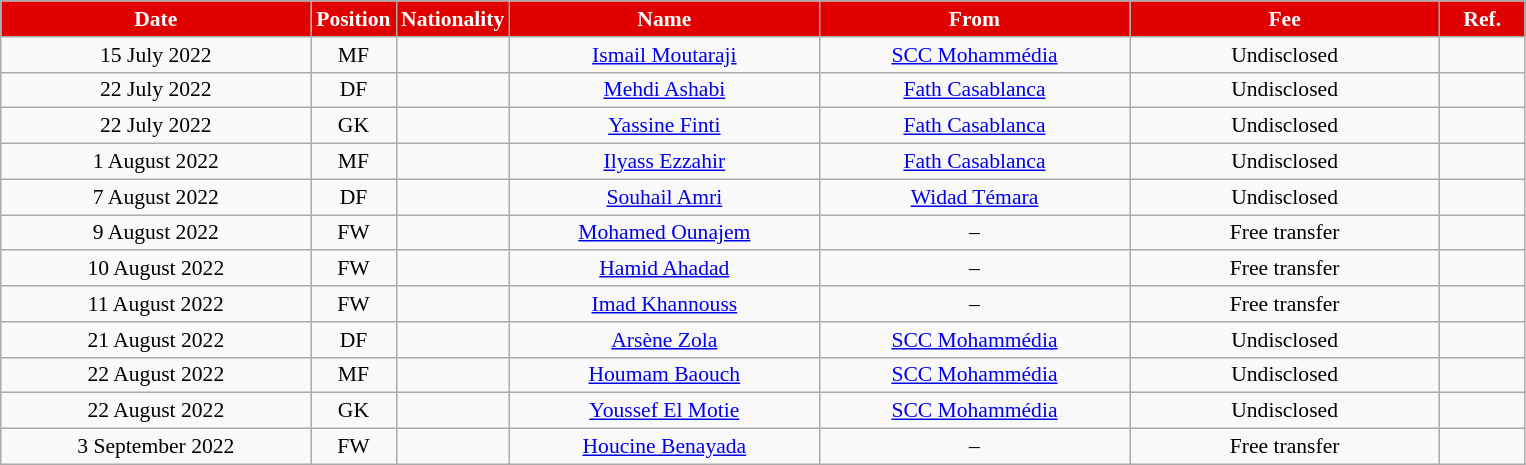<table class="wikitable"  style="text-align:center; font-size:90%; ">
<tr>
<th style="background:#E00000; color:white; width:200px;">Date</th>
<th style="background:#E00000; color:white; width:50px;">Position</th>
<th style="background:#E00000; color:white; width:50px;">Nationality</th>
<th style="background:#E00000; color:white; width:200px;">Name</th>
<th style="background:#E00000; color:white; width:200px;">From</th>
<th style="background:#E00000; color:white; width:200px;">Fee</th>
<th style="background:#E00000; color:white; width:50px;">Ref.</th>
</tr>
<tr>
<td>15 July 2022</td>
<td>MF</td>
<td></td>
<td><a href='#'>Ismail Moutaraji</a></td>
<td><a href='#'>SCC Mohammédia</a></td>
<td>Undisclosed</td>
<td></td>
</tr>
<tr>
<td>22 July 2022</td>
<td>DF</td>
<td></td>
<td><a href='#'>Mehdi Ashabi</a></td>
<td><a href='#'>Fath Casablanca</a></td>
<td>Undisclosed</td>
<td></td>
</tr>
<tr>
<td>22 July 2022</td>
<td>GK</td>
<td></td>
<td><a href='#'>Yassine Finti</a></td>
<td><a href='#'>Fath Casablanca</a></td>
<td>Undisclosed</td>
<td></td>
</tr>
<tr>
<td>1 August 2022</td>
<td>MF</td>
<td></td>
<td><a href='#'>Ilyass Ezzahir</a></td>
<td><a href='#'>Fath Casablanca</a></td>
<td>Undisclosed</td>
<td></td>
</tr>
<tr>
<td>7 August 2022</td>
<td>DF</td>
<td></td>
<td><a href='#'>Souhail Amri</a></td>
<td><a href='#'>Widad Témara</a></td>
<td>Undisclosed</td>
<td></td>
</tr>
<tr>
<td>9 August 2022</td>
<td>FW</td>
<td></td>
<td><a href='#'>Mohamed Ounajem</a></td>
<td>–</td>
<td>Free transfer</td>
<td></td>
</tr>
<tr>
<td>10 August 2022</td>
<td>FW</td>
<td></td>
<td><a href='#'>Hamid Ahadad</a></td>
<td>–</td>
<td>Free transfer</td>
<td></td>
</tr>
<tr>
<td>11 August 2022</td>
<td>FW</td>
<td></td>
<td><a href='#'>Imad Khannouss</a></td>
<td>–</td>
<td>Free transfer</td>
<td></td>
</tr>
<tr>
<td>21 August 2022</td>
<td>DF</td>
<td></td>
<td><a href='#'>Arsène Zola</a></td>
<td><a href='#'>SCC Mohammédia</a></td>
<td>Undisclosed</td>
<td></td>
</tr>
<tr>
<td>22 August 2022</td>
<td>MF</td>
<td></td>
<td><a href='#'>Houmam Baouch</a></td>
<td><a href='#'>SCC Mohammédia</a></td>
<td>Undisclosed</td>
<td></td>
</tr>
<tr>
<td>22 August 2022</td>
<td>GK</td>
<td></td>
<td><a href='#'>Youssef El Motie</a></td>
<td><a href='#'>SCC Mohammédia</a></td>
<td>Undisclosed</td>
<td></td>
</tr>
<tr>
<td>3 September 2022</td>
<td>FW</td>
<td></td>
<td><a href='#'>Houcine Benayada</a></td>
<td>–</td>
<td>Free transfer</td>
<td></td>
</tr>
</table>
